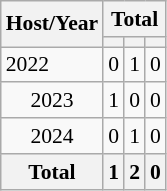<table class="wikitable" style="font-size:90%; text-align:center;">
<tr>
<th rowspan="2">Host/Year</th>
<th colspan="4;">Total</th>
</tr>
<tr>
<th></th>
<th></th>
<th></th>
</tr>
<tr>
<td align="left"> 2022</td>
<td>0</td>
<td>1</td>
<td>0</td>
</tr>
<tr>
<td> 2023</td>
<td>1</td>
<td>0</td>
<td>0</td>
</tr>
<tr>
<td> 2024</td>
<td>0</td>
<td>1</td>
<td>0</td>
</tr>
<tr>
<th>Total</th>
<th>1</th>
<th>2</th>
<th>0</th>
</tr>
</table>
